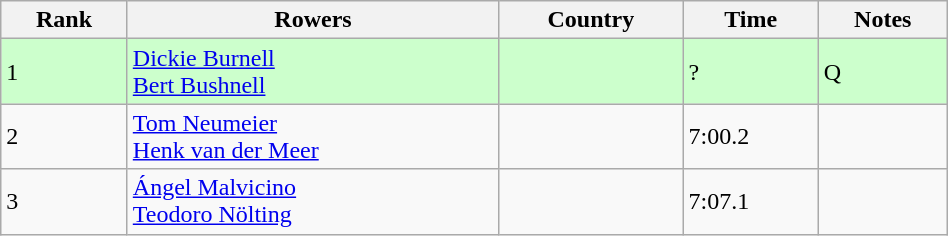<table class="wikitable" width=50%>
<tr>
<th>Rank</th>
<th>Rowers</th>
<th>Country</th>
<th>Time</th>
<th>Notes</th>
</tr>
<tr bgcolor=ccffcc>
<td>1</td>
<td><a href='#'>Dickie Burnell</a><br><a href='#'>Bert Bushnell</a></td>
<td></td>
<td>?</td>
<td>Q</td>
</tr>
<tr>
<td>2</td>
<td><a href='#'>Tom Neumeier</a><br><a href='#'>Henk van der Meer</a></td>
<td></td>
<td>7:00.2</td>
<td></td>
</tr>
<tr>
<td>3</td>
<td><a href='#'>Ángel Malvicino</a><br><a href='#'>Teodoro Nölting</a></td>
<td></td>
<td>7:07.1</td>
<td></td>
</tr>
</table>
